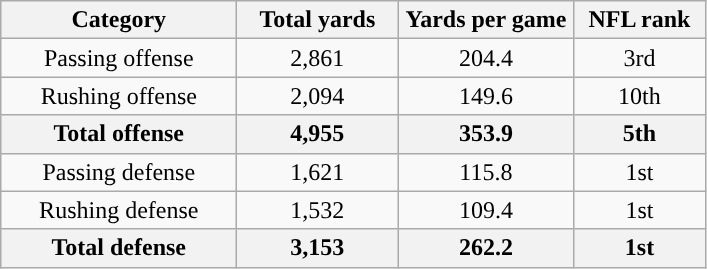<table class="wikitable" style="text-align:center">
<tr>
<th width=150px>Category</th>
<th width=100px>Total yards</th>
<th width=110px>Yards per game</th>
<th width=80px>NFL rank<br></th>
</tr>
<tr>
<td>Passing offense</td>
<td>2,861</td>
<td>204.4</td>
<td>3rd</td>
</tr>
<tr>
<td>Rushing offense</td>
<td>2,094</td>
<td>149.6</td>
<td>10th</td>
</tr>
<tr>
<th>Total offense</th>
<th>4,955</th>
<th>353.9</th>
<th>5th</th>
</tr>
<tr>
<td>Passing defense</td>
<td>1,621</td>
<td>115.8</td>
<td>1st</td>
</tr>
<tr>
<td>Rushing defense</td>
<td>1,532</td>
<td>109.4</td>
<td>1st</td>
</tr>
<tr>
<th>Total defense</th>
<th>3,153</th>
<th>262.2</th>
<th>1st</th>
</tr>
</table>
